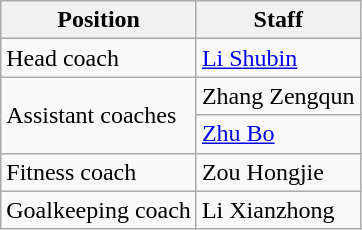<table class="wikitable">
<tr>
<th>Position</th>
<th>Staff</th>
</tr>
<tr>
<td>Head coach</td>
<td> <a href='#'>Li Shubin</a></td>
</tr>
<tr>
<td rowspan="2">Assistant coaches</td>
<td> Zhang Zengqun</td>
</tr>
<tr>
<td> <a href='#'>Zhu Bo</a></td>
</tr>
<tr>
<td>Fitness coach</td>
<td> Zou Hongjie</td>
</tr>
<tr>
<td>Goalkeeping coach</td>
<td> Li Xianzhong</td>
</tr>
</table>
